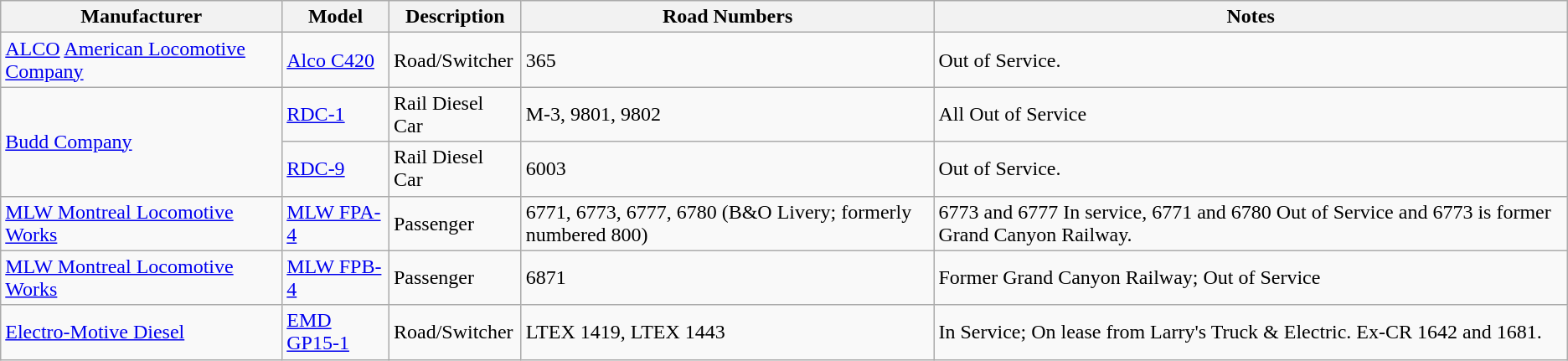<table class="wikitable sortable collapsible" >
<tr>
<th>Manufacturer<br></th>
<th>Model<br></th>
<th>Description<br></th>
<th>Road Numbers<br></th>
<th class=unsortable>Notes<br></th>
</tr>
<tr>
<td><a href='#'>ALCO</a> <a href='#'>American Locomotive Company</a></td>
<td><a href='#'>Alco C420</a></td>
<td>Road/Switcher</td>
<td>365</td>
<td>Out of Service.</td>
</tr>
<tr>
<td rowspan=2><a href='#'>Budd Company</a></td>
<td><a href='#'>RDC-1</a></td>
<td>Rail Diesel Car</td>
<td>M-3, 9801, 9802</td>
<td>All Out of Service</td>
</tr>
<tr>
<td><a href='#'>RDC-9</a></td>
<td>Rail Diesel Car</td>
<td>6003</td>
<td>Out of Service.</td>
</tr>
<tr>
<td><a href='#'>MLW Montreal Locomotive Works</a></td>
<td><a href='#'>MLW FPA-4</a></td>
<td>Passenger</td>
<td>6771, 6773, 6777, 6780 (B&O Livery; formerly numbered 800)</td>
<td>6773 and 6777 In service, 6771 and 6780 Out of Service and 6773 is former Grand Canyon Railway.</td>
</tr>
<tr>
<td><a href='#'>MLW Montreal Locomotive Works</a></td>
<td><a href='#'>MLW FPB-4</a></td>
<td>Passenger</td>
<td>6871</td>
<td>Former Grand Canyon Railway; Out of Service</td>
</tr>
<tr>
<td><a href='#'>Electro-Motive Diesel</a></td>
<td><a href='#'>EMD GP15-1</a></td>
<td>Road/Switcher</td>
<td>LTEX 1419, LTEX 1443</td>
<td>In Service; On lease from Larry's Truck & Electric. Ex-CR 1642 and 1681.</td>
</tr>
</table>
